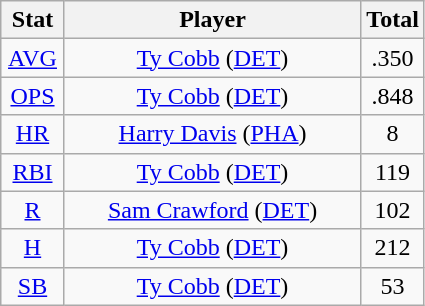<table class="wikitable" style="text-align:center;">
<tr>
<th style="width:15%;">Stat</th>
<th>Player</th>
<th style="width:15%;">Total</th>
</tr>
<tr>
<td><a href='#'>AVG</a></td>
<td><a href='#'>Ty Cobb</a> (<a href='#'>DET</a>)</td>
<td>.350</td>
</tr>
<tr>
<td><a href='#'>OPS</a></td>
<td><a href='#'>Ty Cobb</a> (<a href='#'>DET</a>)</td>
<td>.848</td>
</tr>
<tr>
<td><a href='#'>HR</a></td>
<td><a href='#'>Harry Davis</a> (<a href='#'>PHA</a>)</td>
<td>8</td>
</tr>
<tr>
<td><a href='#'>RBI</a></td>
<td><a href='#'>Ty Cobb</a> (<a href='#'>DET</a>)</td>
<td>119</td>
</tr>
<tr>
<td><a href='#'>R</a></td>
<td><a href='#'>Sam Crawford</a> (<a href='#'>DET</a>)</td>
<td>102</td>
</tr>
<tr>
<td><a href='#'>H</a></td>
<td><a href='#'>Ty Cobb</a> (<a href='#'>DET</a>)</td>
<td>212</td>
</tr>
<tr>
<td><a href='#'>SB</a></td>
<td><a href='#'>Ty Cobb</a> (<a href='#'>DET</a>)</td>
<td>53</td>
</tr>
</table>
